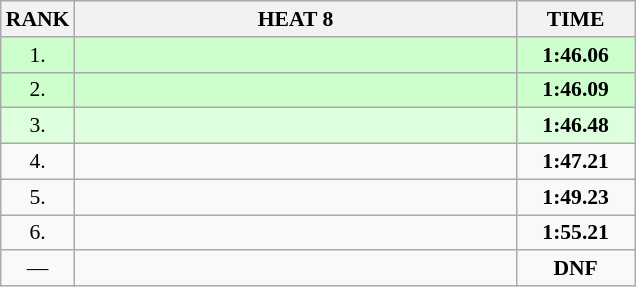<table class="wikitable" style="border-collapse: collapse; font-size: 90%;">
<tr>
<th>RANK</th>
<th style="width: 20em">HEAT 8</th>
<th style="width: 5em">TIME</th>
</tr>
<tr style="background:#ccffcc;">
<td align="center">1.</td>
<td></td>
<td align="center"><strong>1:46.06</strong></td>
</tr>
<tr style="background:#ccffcc;">
<td align="center">2.</td>
<td></td>
<td align="center"><strong>1:46.09</strong></td>
</tr>
<tr style="background:#ddffdd;">
<td align="center">3.</td>
<td></td>
<td align="center"><strong>1:46.48</strong></td>
</tr>
<tr>
<td align="center">4.</td>
<td></td>
<td align="center"><strong>1:47.21</strong></td>
</tr>
<tr>
<td align="center">5.</td>
<td></td>
<td align="center"><strong>1:49.23</strong></td>
</tr>
<tr>
<td align="center">6.</td>
<td></td>
<td align="center"><strong>1:55.21</strong></td>
</tr>
<tr>
<td align="center">—</td>
<td></td>
<td align="center"><strong>DNF</strong></td>
</tr>
</table>
